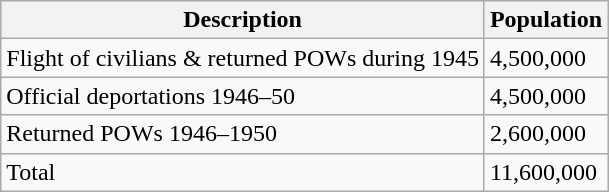<table class="wikitable">
<tr>
<th>Description</th>
<th>Population</th>
</tr>
<tr>
<td>Flight of civilians & returned POWs during 1945</td>
<td>4,500,000</td>
</tr>
<tr>
<td>Official deportations 1946–50</td>
<td>4,500,000</td>
</tr>
<tr>
<td>Returned POWs 1946–1950</td>
<td>2,600,000</td>
</tr>
<tr>
<td>Total</td>
<td>11,600,000</td>
</tr>
</table>
